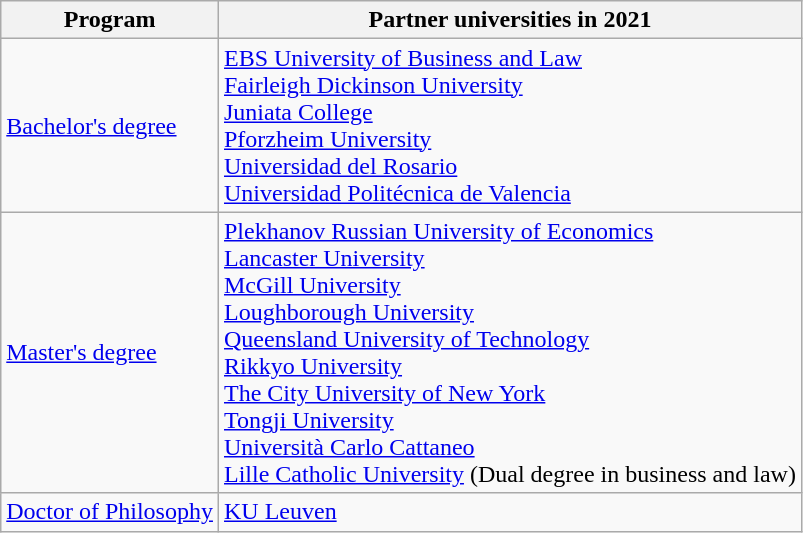<table class="wikitable">
<tr>
<th>Program</th>
<th>Partner universities in 2021</th>
</tr>
<tr>
<td><a href='#'>Bachelor's degree</a></td>
<td><a href='#'>EBS University of Business and Law</a> <br><a href='#'>Fairleigh Dickinson University</a> <br><a href='#'>Juniata College</a> <br><a href='#'>Pforzheim University</a> <br><a href='#'>Universidad del Rosario</a> <br><a href='#'>Universidad Politécnica de Valencia</a> </td>
</tr>
<tr>
<td><a href='#'>Master's degree</a></td>
<td><a href='#'>Plekhanov Russian University of Economics</a> <br><a href='#'>Lancaster University</a> <br><a href='#'>McGill University</a> <br><a href='#'>Loughborough University</a> <br><a href='#'>Queensland University of Technology</a> <br><a href='#'>Rikkyo University</a> <br><a href='#'>The City University of New York</a> <br><a href='#'>Tongji University</a> <br><a href='#'>Università Carlo Cattaneo</a> <br><a href='#'>Lille Catholic University</a> (Dual degree in business and law) </td>
</tr>
<tr>
<td><a href='#'>Doctor of Philosophy</a></td>
<td><a href='#'>KU Leuven</a> </td>
</tr>
</table>
